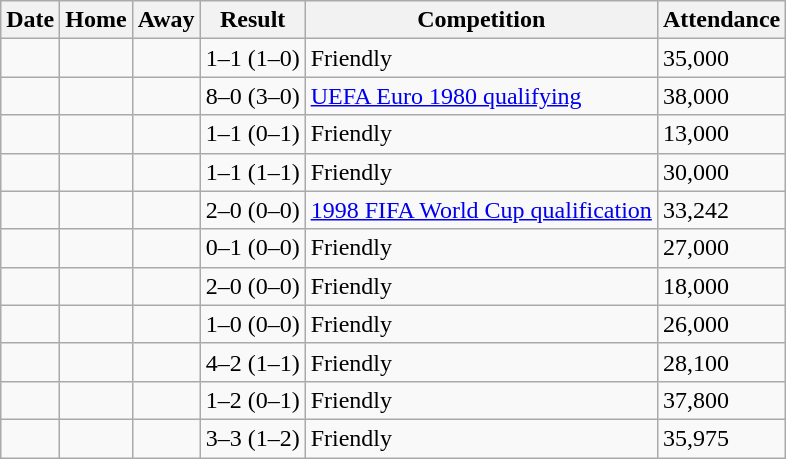<table class="wikitable">
<tr>
<th>Date</th>
<th>Home</th>
<th>Away</th>
<th>Result</th>
<th>Competition</th>
<th>Attendance</th>
</tr>
<tr>
<td></td>
<td></td>
<td></td>
<td>1–1 (1–0)</td>
<td>Friendly</td>
<td>35,000</td>
</tr>
<tr>
<td></td>
<td></td>
<td></td>
<td>8–0 (3–0)</td>
<td><a href='#'>UEFA Euro 1980 qualifying</a></td>
<td>38,000</td>
</tr>
<tr>
<td></td>
<td></td>
<td></td>
<td>1–1 (0–1)</td>
<td>Friendly</td>
<td>13,000</td>
</tr>
<tr>
<td></td>
<td></td>
<td></td>
<td>1–1 (1–1)</td>
<td>Friendly</td>
<td>30,000</td>
</tr>
<tr>
<td></td>
<td></td>
<td></td>
<td>2–0 (0–0)</td>
<td><a href='#'>1998 FIFA World Cup qualification</a></td>
<td>33,242</td>
</tr>
<tr>
<td></td>
<td></td>
<td></td>
<td>0–1 (0–0)</td>
<td>Friendly</td>
<td>27,000</td>
</tr>
<tr>
<td></td>
<td></td>
<td></td>
<td>2–0 (0–0)</td>
<td>Friendly</td>
<td>18,000</td>
</tr>
<tr>
<td></td>
<td></td>
<td></td>
<td>1–0 (0–0)</td>
<td>Friendly</td>
<td>26,000</td>
</tr>
<tr>
<td></td>
<td></td>
<td></td>
<td>4–2 (1–1)</td>
<td>Friendly</td>
<td>28,100</td>
</tr>
<tr>
<td></td>
<td></td>
<td></td>
<td>1–2 (0–1)</td>
<td>Friendly</td>
<td>37,800</td>
</tr>
<tr>
<td></td>
<td></td>
<td></td>
<td>3–3 (1–2)</td>
<td>Friendly</td>
<td>35,975</td>
</tr>
</table>
